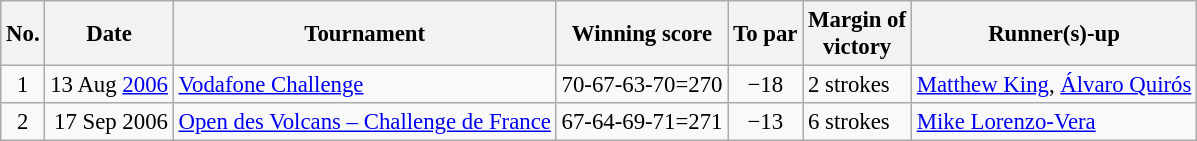<table class="wikitable" style="font-size:95%;">
<tr>
<th>No.</th>
<th>Date</th>
<th>Tournament</th>
<th>Winning score</th>
<th>To par</th>
<th>Margin of<br>victory</th>
<th>Runner(s)-up</th>
</tr>
<tr>
<td align=center>1</td>
<td align=right>13 Aug <a href='#'>2006</a></td>
<td><a href='#'>Vodafone Challenge</a></td>
<td>70-67-63-70=270</td>
<td align=center>−18</td>
<td>2 strokes</td>
<td> <a href='#'>Matthew King</a>,  <a href='#'>Álvaro Quirós</a></td>
</tr>
<tr>
<td align=center>2</td>
<td align=right>17 Sep 2006</td>
<td><a href='#'>Open des Volcans – Challenge de France</a></td>
<td align=right>67-64-69-71=271</td>
<td align=center>−13</td>
<td>6 strokes</td>
<td> <a href='#'>Mike Lorenzo-Vera</a></td>
</tr>
</table>
